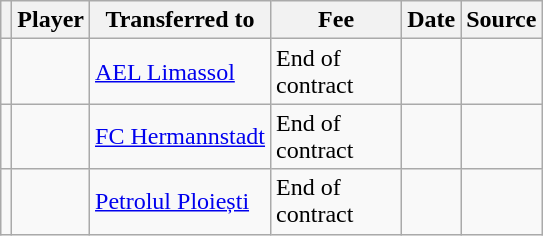<table class="wikitable plainrowheaders sortable">
<tr>
<th></th>
<th scope="col">Player</th>
<th>Transferred to</th>
<th style="width: 80px;">Fee</th>
<th scope="col">Date</th>
<th scope="col">Source</th>
</tr>
<tr>
<td align="center"></td>
<td> </td>
<td> <a href='#'>AEL Limassol</a></td>
<td>End of contract</td>
<td></td>
<td></td>
</tr>
<tr>
<td align="center"></td>
<td> </td>
<td> <a href='#'>FC Hermannstadt</a></td>
<td>End of contract</td>
<td></td>
<td></td>
</tr>
<tr>
<td align="center"></td>
<td> </td>
<td> <a href='#'>Petrolul Ploiești</a></td>
<td>End of contract</td>
<td></td>
<td></td>
</tr>
</table>
